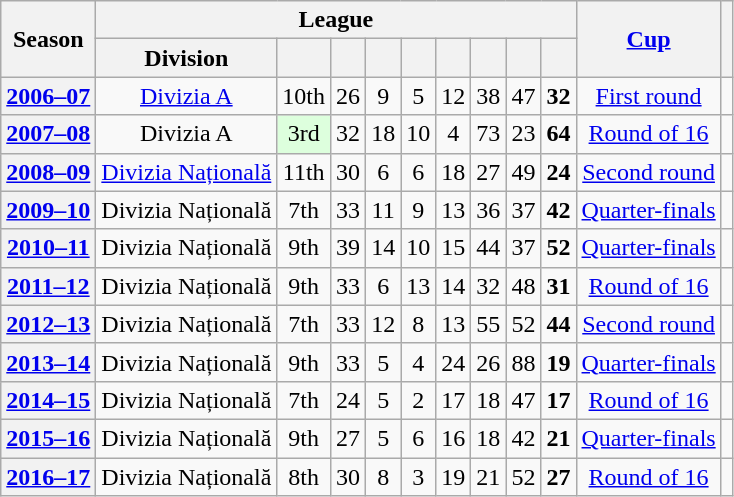<table class="wikitable plainrowheaders" style="text-align: center;">
<tr>
<th rowspan=2 scope=col>Season</th>
<th colspan=9>League</th>
<th rowspan=2 scope=col><a href='#'>Cup</a></th>
<th rowspan=2 scope=col></th>
</tr>
<tr>
<th scope=col>Division</th>
<th scope=col></th>
<th scope=col></th>
<th scope=col></th>
<th scope=col></th>
<th scope=col></th>
<th scope=col></th>
<th scope=col></th>
<th scope=col></th>
</tr>
<tr>
<th scope="row"><a href='#'>2006–07</a></th>
<td><a href='#'>Divizia A</a></td>
<td>10th</td>
<td>26</td>
<td>9</td>
<td>5</td>
<td>12</td>
<td>38</td>
<td>47</td>
<td><strong>32</strong></td>
<td><a href='#'>First round</a></td>
<td></td>
</tr>
<tr>
<th scope="row"><a href='#'>2007–08</a></th>
<td>Divizia A</td>
<td bgcolor="#ddffdd"> 3rd</td>
<td>32</td>
<td>18</td>
<td>10</td>
<td>4</td>
<td>73</td>
<td>23</td>
<td><strong>64</strong></td>
<td><a href='#'>Round of 16</a></td>
<td></td>
</tr>
<tr>
<th scope="row"><a href='#'>2008–09</a></th>
<td><a href='#'>Divizia Națională</a></td>
<td>11th</td>
<td>30</td>
<td>6</td>
<td>6</td>
<td>18</td>
<td>27</td>
<td>49</td>
<td><strong>24</strong></td>
<td><a href='#'>Second round</a></td>
<td></td>
</tr>
<tr>
<th scope="row"><a href='#'>2009–10</a></th>
<td>Divizia Națională</td>
<td>7th</td>
<td>33</td>
<td>11</td>
<td>9</td>
<td>13</td>
<td>36</td>
<td>37</td>
<td><strong>42</strong></td>
<td><a href='#'>Quarter-finals</a></td>
<td></td>
</tr>
<tr>
<th scope="row"><a href='#'>2010–11</a></th>
<td>Divizia Națională</td>
<td>9th</td>
<td>39</td>
<td>14</td>
<td>10</td>
<td>15</td>
<td>44</td>
<td>37</td>
<td><strong>52</strong></td>
<td><a href='#'>Quarter-finals</a></td>
<td></td>
</tr>
<tr>
<th scope="row"><a href='#'>2011–12</a></th>
<td>Divizia Națională</td>
<td>9th</td>
<td>33</td>
<td>6</td>
<td>13</td>
<td>14</td>
<td>32</td>
<td>48</td>
<td><strong>31</strong></td>
<td><a href='#'>Round of 16</a></td>
<td></td>
</tr>
<tr>
<th scope="row"><a href='#'>2012–13</a></th>
<td>Divizia Națională</td>
<td>7th</td>
<td>33</td>
<td>12</td>
<td>8</td>
<td>13</td>
<td>55</td>
<td>52</td>
<td><strong>44</strong></td>
<td><a href='#'>Second round</a></td>
<td></td>
</tr>
<tr>
<th scope="row"><a href='#'>2013–14</a></th>
<td>Divizia Națională</td>
<td>9th</td>
<td>33</td>
<td>5</td>
<td>4</td>
<td>24</td>
<td>26</td>
<td>88</td>
<td><strong>19</strong></td>
<td><a href='#'>Quarter-finals</a></td>
<td></td>
</tr>
<tr>
<th scope="row"><a href='#'>2014–15</a></th>
<td>Divizia Națională</td>
<td>7th</td>
<td>24</td>
<td>5</td>
<td>2</td>
<td>17</td>
<td>18</td>
<td>47</td>
<td><strong>17</strong></td>
<td><a href='#'>Round of 16</a></td>
<td></td>
</tr>
<tr>
<th scope="row"><a href='#'>2015–16</a></th>
<td>Divizia Națională</td>
<td>9th</td>
<td>27</td>
<td>5</td>
<td>6</td>
<td>16</td>
<td>18</td>
<td>42</td>
<td><strong>21</strong></td>
<td><a href='#'>Quarter-finals</a></td>
<td></td>
</tr>
<tr>
<th scope="row"><a href='#'>2016–17</a></th>
<td>Divizia Națională</td>
<td>8th</td>
<td>30</td>
<td>8</td>
<td>3</td>
<td>19</td>
<td>21</td>
<td>52</td>
<td><strong>27</strong></td>
<td><a href='#'>Round of 16</a></td>
<td></td>
</tr>
</table>
